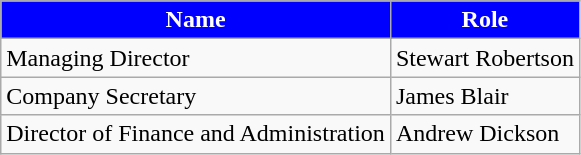<table class="wikitable">
<tr>
<th style="background:#00f; color:white;" scope="col">Name</th>
<th style="background:#00f; color:white;" scope="col">Role</th>
</tr>
<tr>
<td>Managing Director</td>
<td>Stewart Robertson</td>
</tr>
<tr>
<td>Company Secretary</td>
<td>James Blair</td>
</tr>
<tr>
<td>Director of Finance and Administration</td>
<td>Andrew Dickson</td>
</tr>
</table>
